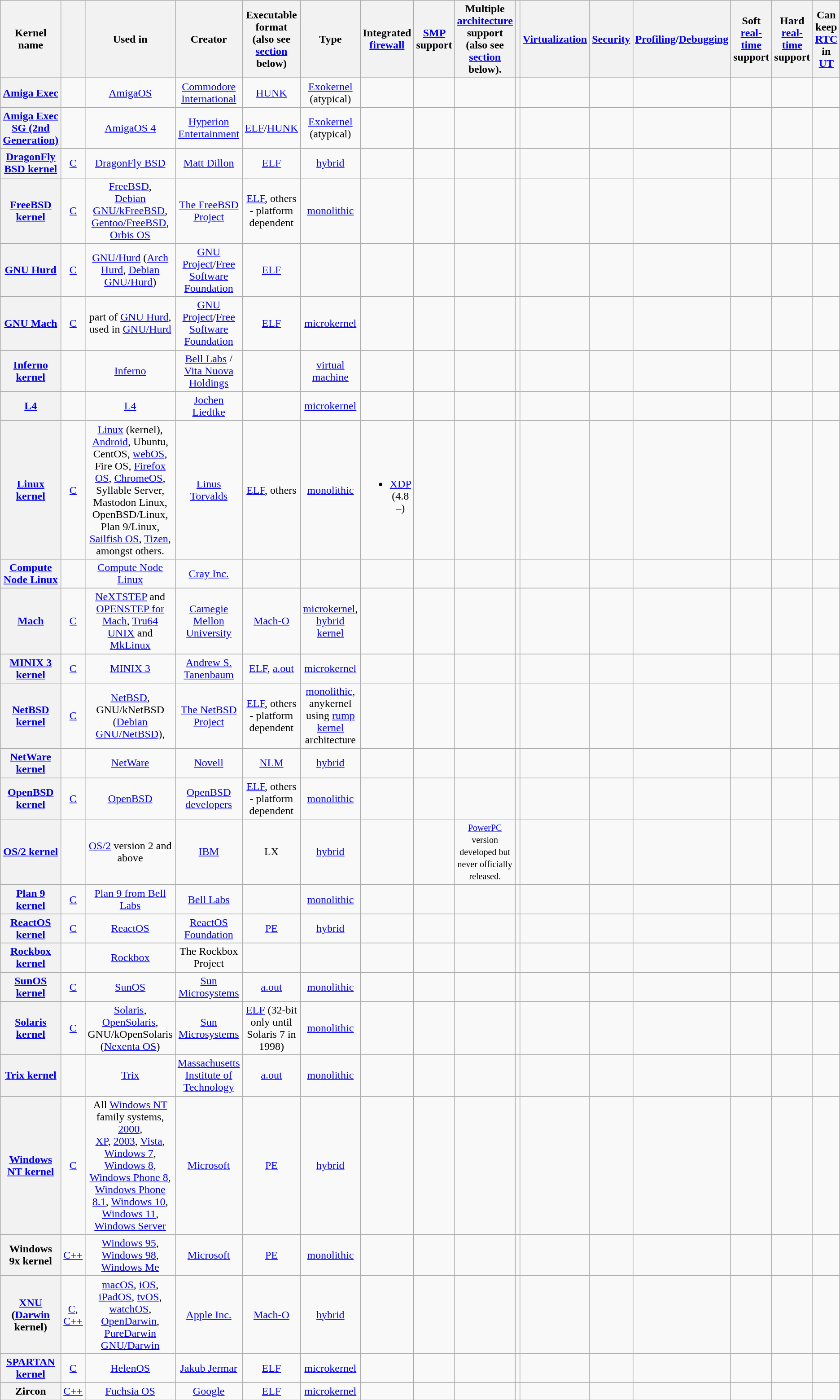<table class="wikitable sortable sort-under mw-collapsible sticky-header" style="text-align: center; width: auto">
<tr>
<th>Kernel name</th>
<th></th>
<th>Used in</th>
<th>Creator</th>
<th>Executable<br>format<br>(also see<br><a href='#'>section</a><br>below)</th>
<th>Type</th>
<th>Integrated <a href='#'>firewall</a></th>
<th><a href='#'>SMP</a> support</th>
<th>Multiple <a href='#'>architecture</a><br>support<br>(also see<br><a href='#'>section</a> below).</th>
<th></th>
<th><a href='#'>Virtualization</a></th>
<th><a href='#'>Security</a></th>
<th><a href='#'>Profiling</a>/<a href='#'>Debugging</a></th>
<th>Soft <a href='#'>real-time</a> support</th>
<th>Hard <a href='#'>real-time</a> support</th>
<th>Can keep <a href='#'>RTC</a> in <a href='#'>UT</a></th>
</tr>
<tr>
<th><a href='#'>Amiga Exec</a></th>
<td></td>
<td><a href='#'>AmigaOS</a></td>
<td><a href='#'>Commodore International</a></td>
<td><a href='#'>HUNK</a></td>
<td><a href='#'>Exokernel</a> (atypical)</td>
<td></td>
<td></td>
<td></td>
<td></td>
<td></td>
<td></td>
<td></td>
<td></td>
<td></td>
<td></td>
</tr>
<tr>
<th><a href='#'>Amiga Exec SG (2nd Generation)</a></th>
<td></td>
<td><a href='#'>AmigaOS 4</a></td>
<td><a href='#'>Hyperion Entertainment</a></td>
<td><a href='#'>ELF</a>/<a href='#'>HUNK</a></td>
<td><a href='#'>Exokernel</a> (atypical)</td>
<td></td>
<td></td>
<td></td>
<td></td>
<td></td>
<td></td>
<td></td>
<td></td>
<td></td>
<td></td>
</tr>
<tr>
<th><a href='#'>DragonFly BSD kernel</a></th>
<td><a href='#'>C</a></td>
<td><a href='#'>DragonFly BSD</a></td>
<td><a href='#'>Matt Dillon</a></td>
<td><a href='#'>ELF</a></td>
<td><a href='#'>hybrid</a></td>
<td></td>
<td></td>
<td></td>
<td></td>
<td></td>
<td></td>
<td></td>
<td></td>
<td></td>
<td></td>
</tr>
<tr>
<th><a href='#'>FreeBSD kernel</a></th>
<td><a href='#'>C</a></td>
<td><a href='#'>FreeBSD</a>,<br><a href='#'>Debian GNU/kFreeBSD</a>,
<a href='#'>Gentoo/FreeBSD</a>,
<a href='#'>Orbis OS</a></td>
<td><a href='#'>The FreeBSD Project</a></td>
<td><a href='#'>ELF</a>, others - platform dependent</td>
<td><a href='#'>monolithic</a></td>
<td></td>
<td></td>
<td></td>
<td></td>
<td></td>
<td></td>
<td></td>
<td></td>
<td></td>
<td></td>
</tr>
<tr>
<th><a href='#'>GNU Hurd</a></th>
<td><a href='#'>C</a></td>
<td><a href='#'>GNU/Hurd</a> (<a href='#'>Arch Hurd</a>, <a href='#'>Debian GNU/Hurd</a>)</td>
<td><a href='#'>GNU Project</a>/<a href='#'>Free Software Foundation</a></td>
<td><a href='#'>ELF</a></td>
<td></td>
<td></td>
<td></td>
<td></td>
<td></td>
<td></td>
<td></td>
<td></td>
<td></td>
<td></td>
<td></td>
</tr>
<tr>
<th><a href='#'>GNU Mach</a></th>
<td><a href='#'>C</a></td>
<td>part of <a href='#'>GNU Hurd</a>, used in <a href='#'>GNU/Hurd</a></td>
<td><a href='#'>GNU Project</a>/<a href='#'>Free Software Foundation</a></td>
<td><a href='#'>ELF</a></td>
<td><a href='#'>microkernel</a></td>
<td></td>
<td></td>
<td></td>
<td></td>
<td></td>
<td></td>
<td></td>
<td></td>
<td></td>
<td></td>
</tr>
<tr>
<th><a href='#'>Inferno kernel</a></th>
<td></td>
<td><a href='#'>Inferno</a></td>
<td><a href='#'>Bell Labs</a> / <a href='#'>Vita Nuova Holdings</a></td>
<td></td>
<td><a href='#'>virtual machine</a></td>
<td></td>
<td></td>
<td></td>
<td></td>
<td></td>
<td></td>
<td></td>
<td></td>
<td></td>
<td></td>
</tr>
<tr>
<th><a href='#'>L4</a></th>
<td></td>
<td><a href='#'>L4</a></td>
<td><a href='#'>Jochen Liedtke</a></td>
<td></td>
<td><a href='#'>microkernel</a></td>
<td></td>
<td></td>
<td></td>
<td></td>
<td></td>
<td></td>
<td></td>
<td></td>
<td></td>
<td></td>
</tr>
<tr>
<th><a href='#'>Linux kernel</a></th>
<td><a href='#'>C</a></td>
<td><a href='#'>Linux</a> (kernel), <a href='#'>Android</a>, Ubuntu, CentOS, <a href='#'>webOS</a>, Fire OS, <a href='#'>Firefox OS</a>, <a href='#'>ChromeOS</a>, Syllable Server, Mastodon Linux, OpenBSD/Linux, Plan 9/Linux, <a href='#'>Sailfish OS</a>, <a href='#'>Tizen</a>, amongst others.</td>
<td><a href='#'>Linus Torvalds</a></td>
<td><a href='#'>ELF</a>, others</td>
<td><a href='#'>monolithic</a></td>
<td><br><ul><li><a href='#'>XDP</a> (4.8 –)</li></ul></td>
<td></td>
<td></td>
<td></td>
<td></td>
<td></td>
<td></td>
<td></td>
<td></td>
<td></td>
</tr>
<tr>
<th><a href='#'>Compute Node Linux</a></th>
<td></td>
<td><a href='#'>Compute Node Linux</a></td>
<td><a href='#'>Cray Inc.</a></td>
<td></td>
<td></td>
<td></td>
<td></td>
<td></td>
<td></td>
<td></td>
<td></td>
<td></td>
<td></td>
<td></td>
<td></td>
</tr>
<tr>
<th><a href='#'>Mach</a></th>
<td><a href='#'>C</a></td>
<td><a href='#'>NeXTSTEP</a> and <a href='#'>OPENSTEP for Mach</a>, <a href='#'>Tru64 UNIX</a> and <a href='#'>MkLinux</a></td>
<td><a href='#'>Carnegie Mellon University</a></td>
<td><a href='#'>Mach-O</a></td>
<td><a href='#'>microkernel</a>, <a href='#'>hybrid kernel</a></td>
<td></td>
<td></td>
<td></td>
<td></td>
<td></td>
<td></td>
<td></td>
<td></td>
<td></td>
<td></td>
</tr>
<tr>
<th><a href='#'>MINIX 3 kernel</a></th>
<td><a href='#'>C</a></td>
<td><a href='#'>MINIX 3</a></td>
<td><a href='#'>Andrew S. Tanenbaum</a></td>
<td><a href='#'>ELF</a>, <a href='#'>a.out</a></td>
<td><a href='#'>microkernel</a></td>
<td></td>
<td></td>
<td></td>
<td></td>
<td></td>
<td></td>
<td></td>
<td></td>
<td></td>
<td></td>
</tr>
<tr>
<th><a href='#'>NetBSD kernel</a></th>
<td><a href='#'>C</a></td>
<td><a href='#'>NetBSD</a>,<br>GNU/kNetBSD (<a href='#'>Debian GNU/NetBSD</a>),</td>
<td><a href='#'>The NetBSD Project</a></td>
<td><a href='#'>ELF</a>, others - platform dependent</td>
<td><a href='#'>monolithic</a>, anykernel using <a href='#'>rump kernel</a> architecture</td>
<td></td>
<td></td>
<td></td>
<td></td>
<td></td>
<td></td>
<td></td>
<td></td>
<td> </td>
<td></td>
</tr>
<tr>
<th><a href='#'>NetWare kernel</a></th>
<td></td>
<td><a href='#'>NetWare</a></td>
<td><a href='#'>Novell</a></td>
<td><a href='#'>NLM</a></td>
<td><a href='#'>hybrid</a></td>
<td></td>
<td></td>
<td></td>
<td></td>
<td></td>
<td></td>
<td></td>
<td></td>
<td></td>
<td></td>
</tr>
<tr>
<th><a href='#'>OpenBSD kernel</a></th>
<td><a href='#'>C</a></td>
<td><a href='#'>OpenBSD</a></td>
<td><a href='#'>OpenBSD developers</a></td>
<td><a href='#'>ELF</a>, others - platform dependent</td>
<td><a href='#'>monolithic</a></td>
<td></td>
<td></td>
<td></td>
<td></td>
<td></td>
<td></td>
<td></td>
<td></td>
<td></td>
<td></td>
</tr>
<tr>
<th><a href='#'>OS/2 kernel</a></th>
<td></td>
<td><a href='#'>OS/2</a> version 2 and above</td>
<td><a href='#'>IBM</a></td>
<td>LX</td>
<td><a href='#'>hybrid</a></td>
<td></td>
<td></td>
<td> <small><a href='#'>PowerPC</a> version developed but never officially released.</small></td>
<td></td>
<td> </td>
<td></td>
<td></td>
<td></td>
<td></td>
<td></td>
</tr>
<tr>
<th><a href='#'>Plan 9 kernel</a></th>
<td><a href='#'>C</a></td>
<td><a href='#'>Plan 9 from Bell Labs</a></td>
<td><a href='#'>Bell Labs</a></td>
<td></td>
<td><a href='#'>monolithic</a></td>
<td></td>
<td></td>
<td></td>
<td></td>
<td></td>
<td></td>
<td></td>
<td></td>
<td></td>
<td></td>
</tr>
<tr>
<th><a href='#'>ReactOS kernel</a></th>
<td><a href='#'>C</a></td>
<td><a href='#'>ReactOS</a></td>
<td><a href='#'>ReactOS Foundation</a></td>
<td><a href='#'>PE</a></td>
<td><a href='#'>hybrid</a></td>
<td></td>
<td></td>
<td></td>
<td></td>
<td></td>
<td></td>
<td></td>
<td></td>
<td></td>
<td></td>
</tr>
<tr>
<th><a href='#'>Rockbox kernel</a></th>
<td></td>
<td><a href='#'>Rockbox</a></td>
<td>The Rockbox Project</td>
<td></td>
<td></td>
<td></td>
<td></td>
<td></td>
<td></td>
<td></td>
<td></td>
<td></td>
<td></td>
<td></td>
<td></td>
</tr>
<tr>
<th><a href='#'>SunOS kernel</a></th>
<td><a href='#'>C</a></td>
<td><a href='#'>SunOS</a></td>
<td><a href='#'>Sun Microsystems</a></td>
<td><a href='#'>a.out</a><br></td>
<td><a href='#'>monolithic</a></td>
<td></td>
<td></td>
<td></td>
<td></td>
<td></td>
<td></td>
<td></td>
<td></td>
<td></td>
<td></td>
</tr>
<tr>
<th><a href='#'>Solaris kernel</a></th>
<td><a href='#'>C</a></td>
<td><a href='#'>Solaris</a>,<br><a href='#'>OpenSolaris</a>,
GNU/kOpenSolaris (<a href='#'>Nexenta OS</a>)</td>
<td><a href='#'>Sun Microsystems</a></td>
<td><a href='#'>ELF</a> (32-bit only until<br>Solaris 7 in 1998)</td>
<td><a href='#'>monolithic</a></td>
<td></td>
<td></td>
<td></td>
<td></td>
<td></td>
<td></td>
<td></td>
<td></td>
<td></td>
<td></td>
</tr>
<tr>
<th><a href='#'>Trix kernel</a></th>
<td></td>
<td><a href='#'>Trix</a></td>
<td><a href='#'>Massachusetts Institute of Technology</a></td>
<td><a href='#'>a.out</a></td>
<td><a href='#'>monolithic</a></td>
<td></td>
<td></td>
<td></td>
<td></td>
<td></td>
<td></td>
<td></td>
<td></td>
<td></td>
<td></td>
</tr>
<tr>
<th><a href='#'>Windows NT kernel</a></th>
<td><a href='#'>C</a></td>
<td>All <a href='#'>Windows NT</a> family systems, <a href='#'>2000</a>,<br><a href='#'>XP</a>, <a href='#'>2003</a>, <a href='#'>Vista</a>, <a href='#'>Windows 7</a>, <a href='#'>Windows 8</a>, <a href='#'>Windows Phone 8</a>, <a href='#'>Windows Phone 8.1</a>, <a href='#'>Windows 10</a>, <a href='#'>Windows 11</a>, <a href='#'>Windows Server</a></td>
<td><a href='#'>Microsoft</a></td>
<td><a href='#'>PE</a></td>
<td><a href='#'>hybrid</a></td>
<td></td>
<td></td>
<td></td>
<td></td>
<td></td>
<td></td>
<td></td>
<td></td>
<td></td>
<td></td>
</tr>
<tr>
<th>Windows 9x kernel</th>
<td><a href='#'>C++</a></td>
<td><a href='#'>Windows 95</a>,  <a href='#'>Windows 98</a>,  <a href='#'>Windows Me</a></td>
<td><a href='#'>Microsoft</a></td>
<td><a href='#'>PE</a></td>
<td><a href='#'>monolithic</a></td>
<td></td>
<td></td>
<td></td>
<td></td>
<td></td>
<td></td>
<td></td>
<td></td>
<td></td>
<td></td>
</tr>
<tr>
<th><a href='#'>XNU</a> (<a href='#'>Darwin</a> kernel)</th>
<td><a href='#'>C</a>, <a href='#'>C++</a></td>
<td><a href='#'>macOS</a>, <a href='#'>iOS</a>, <a href='#'>iPadOS</a>, <a href='#'>tvOS</a>, <a href='#'>watchOS</a>,<br><a href='#'>OpenDarwin</a>,
<a href='#'>PureDarwin</a>
<a href='#'>GNU/Darwin</a></td>
<td><a href='#'>Apple Inc.</a></td>
<td><a href='#'>Mach-O</a></td>
<td><a href='#'>hybrid</a></td>
<td></td>
<td></td>
<td></td>
<td></td>
<td></td>
<td></td>
<td></td>
<td></td>
<td></td>
<td></td>
</tr>
<tr>
<th><a href='#'>SPARTAN kernel</a></th>
<td><a href='#'>C</a></td>
<td><a href='#'>HelenOS</a></td>
<td><a href='#'>Jakub Jermar</a></td>
<td><a href='#'>ELF</a></td>
<td><a href='#'>microkernel</a></td>
<td></td>
<td></td>
<td></td>
<td></td>
<td></td>
<td></td>
<td></td>
<td></td>
<td></td>
<td></td>
</tr>
<tr>
<th>Zircon</th>
<td><a href='#'>C++</a></td>
<td><a href='#'>Fuchsia OS</a></td>
<td><a href='#'>Google</a></td>
<td><a href='#'>ELF</a></td>
<td><a href='#'>microkernel</a></td>
<td></td>
<td></td>
<td></td>
<td></td>
<td></td>
<td></td>
<td></td>
<td></td>
<td></td>
<td></td>
</tr>
</table>
